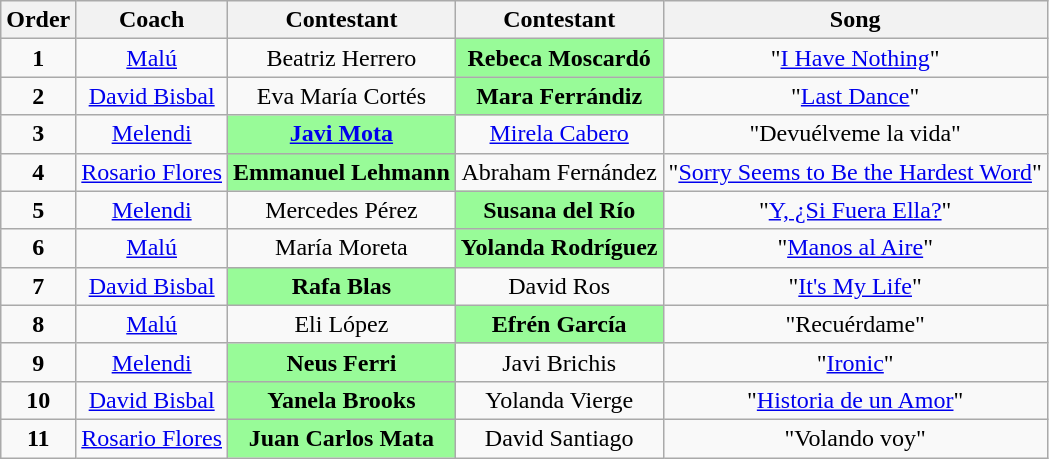<table class="wikitable sortable" style="text-align: center; width: auto;">
<tr>
<th>Order</th>
<th>Coach</th>
<th>Contestant</th>
<th>Contestant</th>
<th>Song</th>
</tr>
<tr>
<td><strong>1</strong></td>
<td><a href='#'>Malú</a></td>
<td>Beatriz Herrero</td>
<td style="background:palegreen"><strong>Rebeca Moscardó</strong></td>
<td>"<a href='#'>I Have Nothing</a>"</td>
</tr>
<tr>
<td><strong>2</strong></td>
<td><a href='#'>David Bisbal</a></td>
<td>Eva María Cortés</td>
<td style="background:palegreen"><strong>Mara Ferrándiz</strong></td>
<td>"<a href='#'>Last Dance</a>"</td>
</tr>
<tr>
<td><strong>3</strong></td>
<td><a href='#'>Melendi</a></td>
<td style="background:palegreen"><strong><a href='#'>Javi Mota</a></strong></td>
<td><a href='#'>Mirela Cabero</a></td>
<td>"Devuélveme la vida"</td>
</tr>
<tr>
<td><strong>4</strong></td>
<td><a href='#'>Rosario Flores</a></td>
<td style="background:palegreen"><strong>Emmanuel Lehmann</strong></td>
<td>Abraham Fernández</td>
<td>"<a href='#'>Sorry Seems to Be the Hardest Word</a>"</td>
</tr>
<tr>
<td><strong>5</strong></td>
<td><a href='#'>Melendi</a></td>
<td>Mercedes Pérez</td>
<td style="background:palegreen"><strong>Susana del Río</strong></td>
<td>"<a href='#'>Y, ¿Si Fuera Ella?</a>"</td>
</tr>
<tr>
<td><strong>6</strong></td>
<td><a href='#'>Malú</a></td>
<td>María Moreta</td>
<td style="background:palegreen"><strong>Yolanda Rodríguez</strong></td>
<td>"<a href='#'>Manos al Aire</a>"</td>
</tr>
<tr>
<td><strong>7</strong></td>
<td><a href='#'>David Bisbal</a></td>
<td style="background:palegreen"><strong>Rafa Blas</strong></td>
<td>David Ros</td>
<td>"<a href='#'>It's My Life</a>"</td>
</tr>
<tr>
<td><strong>8</strong></td>
<td><a href='#'>Malú</a></td>
<td>Eli López</td>
<td style="background:palegreen"><strong>Efrén García</strong></td>
<td>"Recuérdame"</td>
</tr>
<tr>
<td><strong>9</strong></td>
<td><a href='#'>Melendi</a></td>
<td style="background:palegreen"><strong>Neus Ferri</strong></td>
<td>Javi Brichis</td>
<td>"<a href='#'>Ironic</a>"</td>
</tr>
<tr>
<td><strong>10</strong></td>
<td><a href='#'>David Bisbal</a></td>
<td style="background:palegreen"><strong>Yanela Brooks</strong></td>
<td>Yolanda Vierge</td>
<td>"<a href='#'>Historia de un Amor</a>"</td>
</tr>
<tr>
<td><strong>11</strong></td>
<td><a href='#'>Rosario Flores</a></td>
<td style="background:palegreen"><strong>Juan Carlos Mata</strong></td>
<td>David Santiago</td>
<td>"Volando voy"</td>
</tr>
</table>
